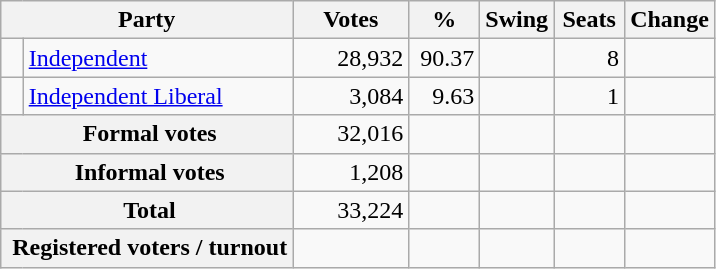<table class="wikitable" style="text-align:right; margin-bottom:0">
<tr>
<th style="width:10px" colspan=3>Party</th>
<th style="width:70px;">Votes</th>
<th style="width:40px;">%</th>
<th style="width:40px;">Swing</th>
<th style="width:40px;">Seats</th>
<th style="width:40px;">Change</th>
</tr>
<tr>
<td> </td>
<td style="text-align:left;" colspan="2"><a href='#'>Independent</a></td>
<td>28,932</td>
<td>90.37</td>
<td></td>
<td>8</td>
<td></td>
</tr>
<tr>
<td> </td>
<td style="text-align:left;" colspan="2"><a href='#'>Independent Liberal</a></td>
<td>3,084</td>
<td>9.63</td>
<td></td>
<td>1</td>
<td></td>
</tr>
<tr>
<th colspan="3" rowspan="1"> Formal votes</th>
<td>32,016</td>
<td></td>
<td></td>
<td></td>
<td></td>
</tr>
<tr>
<th colspan="3" rowspan="1"> Informal votes</th>
<td>1,208</td>
<td></td>
<td></td>
<td></td>
<td></td>
</tr>
<tr>
<th colspan="3" rowspan="1"> Total</th>
<td>33,224</td>
<td></td>
<td></td>
<td></td>
<td></td>
</tr>
<tr>
<th colspan="3" rowspan="1"> Registered voters / turnout</th>
<td></td>
<td></td>
<td></td>
<td></td>
<td></td>
</tr>
</table>
